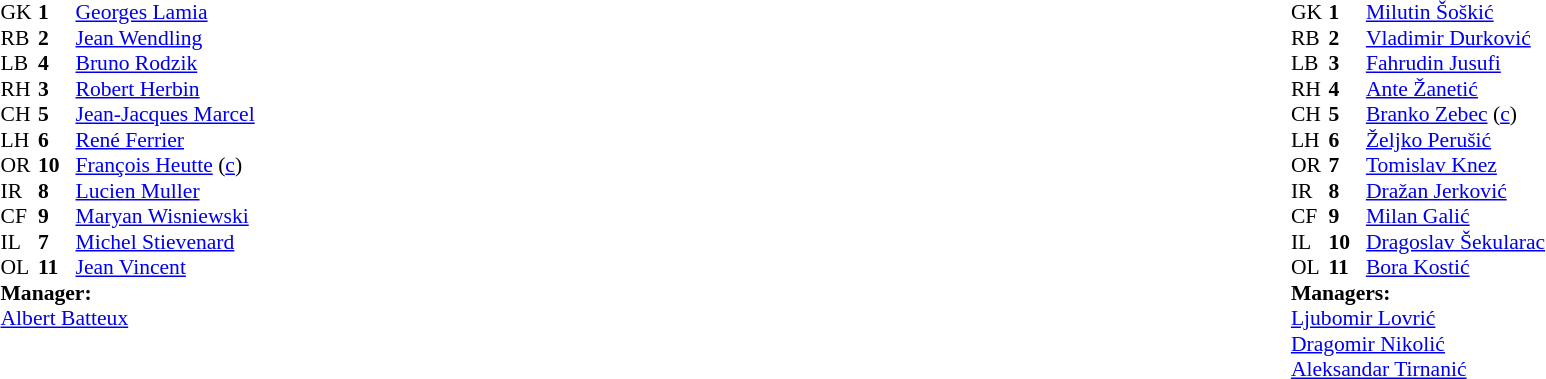<table style="width:100%;">
<tr>
<td style="vertical-align:top; width:40%;"><br><table style="font-size:90%" cellspacing="0" cellpadding="0">
<tr>
<th width="25"></th>
<th width="25"></th>
</tr>
<tr>
<td>GK</td>
<td><strong>1</strong></td>
<td><a href='#'>Georges Lamia</a></td>
</tr>
<tr>
<td>RB</td>
<td><strong>2</strong></td>
<td><a href='#'>Jean Wendling</a></td>
</tr>
<tr>
<td>LB</td>
<td><strong>4</strong></td>
<td><a href='#'>Bruno Rodzik</a></td>
</tr>
<tr>
<td>RH</td>
<td><strong>3</strong></td>
<td><a href='#'>Robert Herbin</a></td>
</tr>
<tr>
<td>CH</td>
<td><strong>5</strong></td>
<td><a href='#'>Jean-Jacques Marcel</a></td>
</tr>
<tr>
<td>LH</td>
<td><strong>6</strong></td>
<td><a href='#'>René Ferrier</a></td>
</tr>
<tr>
<td>OR</td>
<td><strong>10</strong></td>
<td><a href='#'>François Heutte</a> (<a href='#'>c</a>)</td>
</tr>
<tr>
<td>IR</td>
<td><strong>8</strong></td>
<td><a href='#'>Lucien Muller</a></td>
</tr>
<tr>
<td>CF</td>
<td><strong>9</strong></td>
<td><a href='#'>Maryan Wisniewski</a></td>
</tr>
<tr>
<td>IL</td>
<td><strong>7</strong></td>
<td><a href='#'>Michel Stievenard</a></td>
</tr>
<tr>
<td>OL</td>
<td><strong>11</strong></td>
<td><a href='#'>Jean Vincent</a></td>
</tr>
<tr>
<td colspan=3><strong>Manager:</strong></td>
</tr>
<tr>
<td colspan=3><a href='#'>Albert Batteux</a></td>
</tr>
</table>
</td>
<td valign="top"></td>
<td style="vertical-align:top; width:50%;"><br><table style="font-size:90%; margin:auto;" cellspacing="0" cellpadding="0">
<tr>
<th width=25></th>
<th width=25></th>
</tr>
<tr>
<td>GK</td>
<td><strong>1</strong></td>
<td><a href='#'>Milutin Šoškić</a></td>
</tr>
<tr>
<td>RB</td>
<td><strong>2</strong></td>
<td><a href='#'>Vladimir Durković</a></td>
</tr>
<tr>
<td>LB</td>
<td><strong>3</strong></td>
<td><a href='#'>Fahrudin Jusufi</a></td>
</tr>
<tr>
<td>RH</td>
<td><strong>4</strong></td>
<td><a href='#'>Ante Žanetić</a></td>
</tr>
<tr>
<td>CH</td>
<td><strong>5</strong></td>
<td><a href='#'>Branko Zebec</a> (<a href='#'>c</a>)</td>
</tr>
<tr>
<td>LH</td>
<td><strong>6</strong></td>
<td><a href='#'>Željko Perušić</a></td>
</tr>
<tr>
<td>OR</td>
<td><strong>7</strong></td>
<td><a href='#'>Tomislav Knez</a></td>
</tr>
<tr>
<td>IR</td>
<td><strong>8</strong></td>
<td><a href='#'>Dražan Jerković</a></td>
</tr>
<tr>
<td>CF</td>
<td><strong>9</strong></td>
<td><a href='#'>Milan Galić</a></td>
</tr>
<tr>
<td>IL</td>
<td><strong>10</strong></td>
<td><a href='#'>Dragoslav Šekularac</a></td>
</tr>
<tr>
<td>OL</td>
<td><strong>11</strong></td>
<td><a href='#'>Bora Kostić</a></td>
</tr>
<tr>
<td colspan=3><strong>Managers:</strong></td>
</tr>
<tr>
<td colspan=3><a href='#'>Ljubomir Lovrić</a><br><a href='#'>Dragomir Nikolić</a><br><a href='#'>Aleksandar Tirnanić</a></td>
</tr>
</table>
</td>
</tr>
</table>
